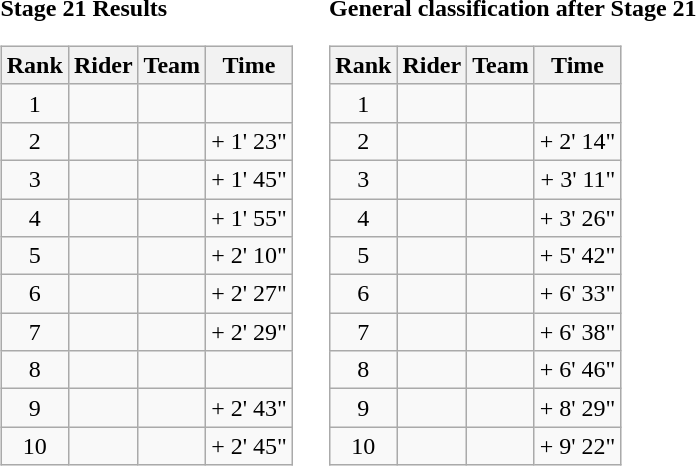<table>
<tr>
<td><strong>Stage 21 Results</strong><br><table class="wikitable">
<tr>
<th scope="col">Rank</th>
<th scope="col">Rider</th>
<th scope="col">Team</th>
<th scope="col">Time</th>
</tr>
<tr>
<td style="text-align:center;">1</td>
<td></td>
<td></td>
<td style="text-align:right;"></td>
</tr>
<tr>
<td style="text-align:center;">2</td>
<td></td>
<td></td>
<td style="text-align:right;">+ 1' 23"</td>
</tr>
<tr>
<td style="text-align:center;">3</td>
<td></td>
<td></td>
<td style="text-align:right;">+ 1' 45"</td>
</tr>
<tr>
<td style="text-align:center;">4</td>
<td></td>
<td></td>
<td style="text-align:right;">+ 1' 55"</td>
</tr>
<tr>
<td style="text-align:center;">5</td>
<td></td>
<td></td>
<td style="text-align:right;">+ 2' 10"</td>
</tr>
<tr>
<td style="text-align:center;">6</td>
<td></td>
<td></td>
<td style="text-align:right;">+ 2' 27"</td>
</tr>
<tr>
<td style="text-align:center;">7</td>
<td></td>
<td></td>
<td style="text-align:right;">+ 2' 29"</td>
</tr>
<tr>
<td style="text-align:center;">8</td>
<td></td>
<td></td>
<td style="text-align:right;"></td>
</tr>
<tr>
<td style="text-align:center;">9</td>
<td></td>
<td></td>
<td style="text-align:right;">+ 2' 43"</td>
</tr>
<tr>
<td style="text-align:center;">10</td>
<td></td>
<td></td>
<td style="text-align:right;">+ 2' 45"</td>
</tr>
</table>
</td>
<td></td>
<td><strong>General classification after Stage 21</strong><br><table class="wikitable">
<tr>
<th scope="col">Rank</th>
<th scope="col">Rider</th>
<th scope="col">Team</th>
<th scope="col">Time</th>
</tr>
<tr>
<td style="text-align:center;">1</td>
<td> </td>
<td></td>
<td style="text-align:right;"></td>
</tr>
<tr>
<td style="text-align:center;">2</td>
<td> </td>
<td></td>
<td style="text-align:right;">+ 2' 14"</td>
</tr>
<tr>
<td style="text-align:center;">3</td>
<td></td>
<td></td>
<td style="text-align:right;">+ 3' 11"</td>
</tr>
<tr>
<td style="text-align:center;">4</td>
<td></td>
<td></td>
<td style="text-align:right;">+ 3' 26"</td>
</tr>
<tr>
<td style="text-align:center;">5</td>
<td></td>
<td></td>
<td style="text-align:right;">+ 5' 42"</td>
</tr>
<tr>
<td style="text-align:center;">6</td>
<td></td>
<td></td>
<td style="text-align:right;">+ 6' 33"</td>
</tr>
<tr>
<td style="text-align:center;">7</td>
<td></td>
<td></td>
<td style="text-align:right;">+ 6' 38"</td>
</tr>
<tr>
<td style="text-align:center;">8</td>
<td></td>
<td></td>
<td style="text-align:right;">+ 6' 46"</td>
</tr>
<tr>
<td style="text-align:center;">9</td>
<td></td>
<td></td>
<td style="text-align:right;">+ 8' 29"</td>
</tr>
<tr>
<td style="text-align:center;">10</td>
<td></td>
<td></td>
<td style="text-align:right;">+ 9' 22"</td>
</tr>
</table>
</td>
</tr>
</table>
